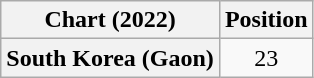<table class="wikitable plainrowheaders" style="text-align:center">
<tr>
<th scope="col">Chart (2022)</th>
<th scope="col">Position</th>
</tr>
<tr>
<th scope="row">South Korea (Gaon)</th>
<td>23</td>
</tr>
</table>
